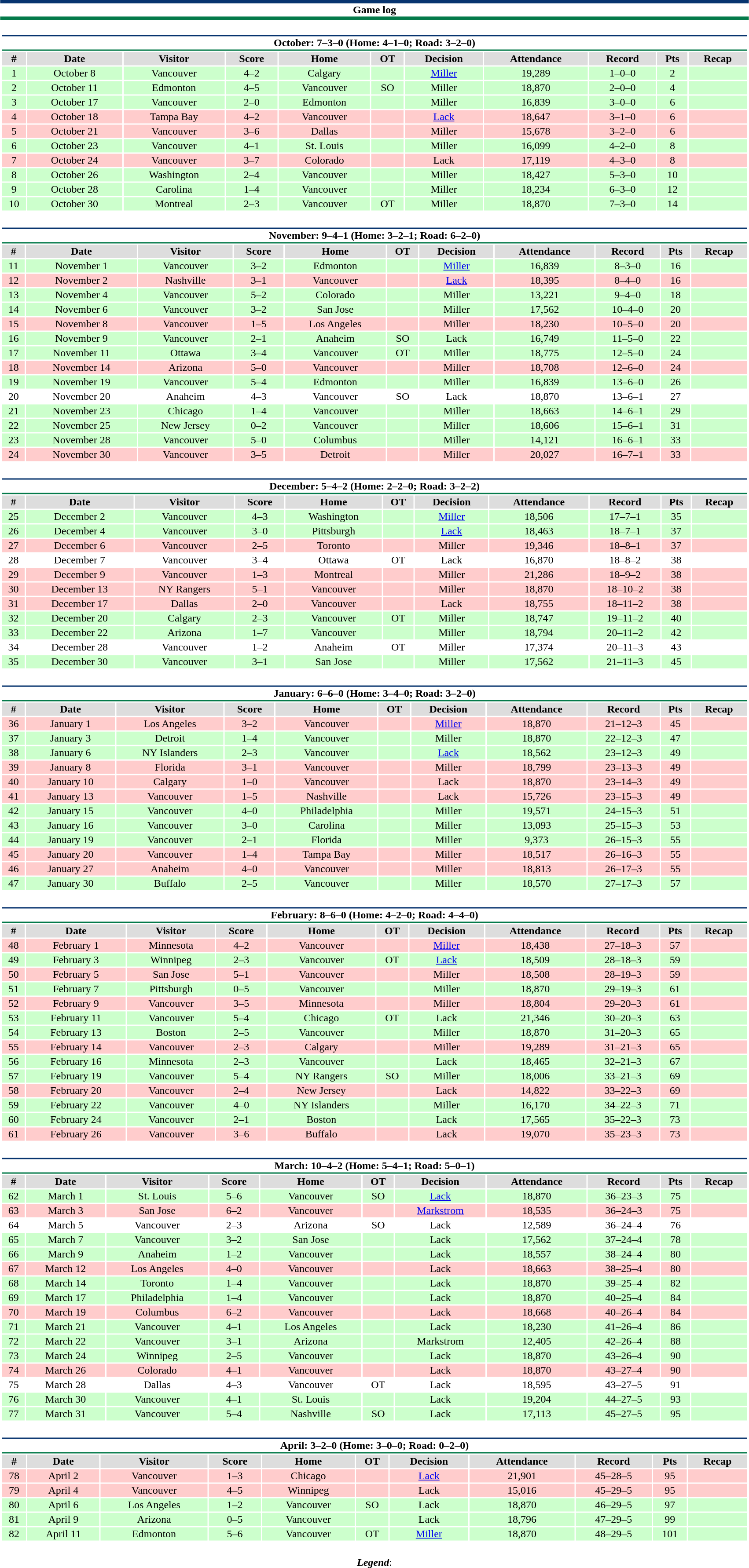<table class="toccolours"  style="width:90%; clear:both; margin:1.5em auto; text-align:center;">
<tr>
<th colspan="11" style="background:#fff; border-top:#07346f 5px solid; border-bottom:#047a4a 5px solid;">Game log</th>
</tr>
<tr>
<td colspan=11><br><table class="toccolours collapsible collapsed" style="width:100%;">
<tr>
<th colspan="11" style="background:#fff; border-top:#07346F 2px solid; border-bottom:#047A4A 2px solid;">October: 7–3–0 (Home: 4–1–0; Road: 3–2–0)</th>
</tr>
<tr style="text-align:center; background:#ddd;">
<th>#</th>
<th>Date</th>
<th>Visitor</th>
<th>Score</th>
<th>Home</th>
<th>OT</th>
<th>Decision</th>
<th>Attendance</th>
<th>Record</th>
<th>Pts</th>
<th>Recap</th>
</tr>
<tr style="text-align:center; background:#cfc;">
<td>1</td>
<td>October 8</td>
<td>Vancouver</td>
<td>4–2</td>
<td>Calgary</td>
<td></td>
<td><a href='#'>Miller</a></td>
<td>19,289</td>
<td>1–0–0</td>
<td>2</td>
<td></td>
</tr>
<tr style="text-align:center; background:#cfc;">
<td>2</td>
<td>October 11</td>
<td>Edmonton</td>
<td>4–5</td>
<td>Vancouver</td>
<td>SO</td>
<td>Miller</td>
<td>18,870</td>
<td>2–0–0</td>
<td>4</td>
<td></td>
</tr>
<tr style="text-align:center; background:#cfc;">
<td>3</td>
<td>October 17</td>
<td>Vancouver</td>
<td>2–0</td>
<td>Edmonton</td>
<td></td>
<td>Miller</td>
<td>16,839</td>
<td>3–0–0</td>
<td>6</td>
<td></td>
</tr>
<tr style="text-align:center; background:#fcc;">
<td>4</td>
<td>October 18</td>
<td>Tampa Bay</td>
<td>4–2</td>
<td>Vancouver</td>
<td></td>
<td><a href='#'>Lack</a></td>
<td>18,647</td>
<td>3–1–0</td>
<td>6</td>
<td></td>
</tr>
<tr style="text-align:center; background:#fcc;">
<td>5</td>
<td>October 21</td>
<td>Vancouver</td>
<td>3–6</td>
<td>Dallas</td>
<td></td>
<td>Miller</td>
<td>15,678</td>
<td>3–2–0</td>
<td>6</td>
<td></td>
</tr>
<tr style="text-align:center; background:#cfc;">
<td>6</td>
<td>October 23</td>
<td>Vancouver</td>
<td>4–1</td>
<td>St. Louis</td>
<td></td>
<td>Miller</td>
<td>16,099</td>
<td>4–2–0</td>
<td>8</td>
<td></td>
</tr>
<tr style="text-align:center; background:#fcc;">
<td>7</td>
<td>October 24</td>
<td>Vancouver</td>
<td>3–7</td>
<td>Colorado</td>
<td></td>
<td>Lack</td>
<td>17,119</td>
<td>4–3–0</td>
<td>8</td>
<td></td>
</tr>
<tr style="text-align:center; background:#cfc;">
<td>8</td>
<td>October 26</td>
<td>Washington</td>
<td>2–4</td>
<td>Vancouver</td>
<td></td>
<td>Miller</td>
<td>18,427</td>
<td>5–3–0</td>
<td>10</td>
<td></td>
</tr>
<tr style="text-align:center; background:#cfc;">
<td>9</td>
<td>October 28</td>
<td>Carolina</td>
<td>1–4</td>
<td>Vancouver</td>
<td></td>
<td>Miller</td>
<td>18,234</td>
<td>6–3–0</td>
<td>12</td>
<td></td>
</tr>
<tr style="text-align:center; background:#cfc;">
<td>10</td>
<td>October 30</td>
<td>Montreal</td>
<td>2–3</td>
<td>Vancouver</td>
<td>OT</td>
<td>Miller</td>
<td>18,870</td>
<td>7–3–0</td>
<td>14</td>
<td></td>
</tr>
</table>
</td>
</tr>
<tr>
<td colspan=11><br><table class="toccolours collapsible collapsed" style="width:100%;">
<tr>
<th colspan="11" style="background:#fff; border-top:#07346F 2px solid; border-bottom:#047A4A 2px solid;">November: 9–4–1 (Home: 3–2–1; Road: 6–2–0)</th>
</tr>
<tr style="text-align:center; background:#ddd;">
<th>#</th>
<th>Date</th>
<th>Visitor</th>
<th>Score</th>
<th>Home</th>
<th>OT</th>
<th>Decision</th>
<th>Attendance</th>
<th>Record</th>
<th>Pts</th>
<th>Recap</th>
</tr>
<tr style="text-align:center; background:#cfc;">
<td>11</td>
<td>November 1</td>
<td>Vancouver</td>
<td>3–2</td>
<td>Edmonton</td>
<td></td>
<td><a href='#'>Miller</a></td>
<td>16,839</td>
<td>8–3–0</td>
<td>16</td>
<td></td>
</tr>
<tr style="text-align:center; background:#fcc;">
<td>12</td>
<td>November 2</td>
<td>Nashville</td>
<td>3–1</td>
<td>Vancouver</td>
<td></td>
<td><a href='#'>Lack</a></td>
<td>18,395</td>
<td>8–4–0</td>
<td>16</td>
<td></td>
</tr>
<tr style="text-align:center; background:#cfc;">
<td>13</td>
<td>November 4</td>
<td>Vancouver</td>
<td>5–2</td>
<td>Colorado</td>
<td></td>
<td>Miller</td>
<td>13,221</td>
<td>9–4–0</td>
<td>18</td>
<td></td>
</tr>
<tr style="text-align:center; background:#cfc;">
<td>14</td>
<td>November 6</td>
<td>Vancouver</td>
<td>3–2</td>
<td>San Jose</td>
<td></td>
<td>Miller</td>
<td>17,562</td>
<td>10–4–0</td>
<td>20</td>
<td></td>
</tr>
<tr style="text-align:center; background:#fcc;">
<td>15</td>
<td>November 8</td>
<td>Vancouver</td>
<td>1–5</td>
<td>Los Angeles</td>
<td></td>
<td>Miller</td>
<td>18,230</td>
<td>10–5–0</td>
<td>20</td>
<td></td>
</tr>
<tr style="text-align:center; background:#cfc;">
<td>16</td>
<td>November 9</td>
<td>Vancouver</td>
<td>2–1</td>
<td>Anaheim</td>
<td>SO</td>
<td>Lack</td>
<td>16,749</td>
<td>11–5–0</td>
<td>22</td>
<td></td>
</tr>
<tr style="text-align:center; background:#cfc;">
<td>17</td>
<td>November 11</td>
<td>Ottawa</td>
<td>3–4</td>
<td>Vancouver</td>
<td>OT</td>
<td>Miller</td>
<td>18,775</td>
<td>12–5–0</td>
<td>24</td>
<td></td>
</tr>
<tr style="text-align:center; background:#fcc;">
<td>18</td>
<td>November 14</td>
<td>Arizona</td>
<td>5–0</td>
<td>Vancouver</td>
<td></td>
<td>Miller</td>
<td>18,708</td>
<td>12–6–0</td>
<td>24</td>
<td></td>
</tr>
<tr style="text-align:center; background:#cfc;">
<td>19</td>
<td>November 19</td>
<td>Vancouver</td>
<td>5–4</td>
<td>Edmonton</td>
<td></td>
<td>Miller</td>
<td>16,839</td>
<td>13–6–0</td>
<td>26</td>
<td></td>
</tr>
<tr style="text-align:center; background:#fff;">
<td>20</td>
<td>November 20</td>
<td>Anaheim</td>
<td>4–3</td>
<td>Vancouver</td>
<td>SO</td>
<td>Lack</td>
<td>18,870</td>
<td>13–6–1</td>
<td>27</td>
<td></td>
</tr>
<tr style="text-align:center; background:#cfc;">
<td>21</td>
<td>November 23</td>
<td>Chicago</td>
<td>1–4</td>
<td>Vancouver</td>
<td></td>
<td>Miller</td>
<td>18,663</td>
<td>14–6–1</td>
<td>29</td>
<td></td>
</tr>
<tr style="text-align:center;background:#cfc;">
<td>22</td>
<td>November 25</td>
<td>New Jersey</td>
<td>0–2</td>
<td>Vancouver</td>
<td></td>
<td>Miller</td>
<td>18,606</td>
<td>15–6–1</td>
<td>31</td>
<td></td>
</tr>
<tr style="text-align:center; background:#cfc;">
<td>23</td>
<td>November 28</td>
<td>Vancouver</td>
<td>5–0</td>
<td>Columbus</td>
<td></td>
<td>Miller</td>
<td>14,121</td>
<td>16–6–1</td>
<td>33</td>
<td></td>
</tr>
<tr style="text-align:center; background:#fcc;">
<td>24</td>
<td>November 30</td>
<td>Vancouver</td>
<td>3–5</td>
<td>Detroit</td>
<td></td>
<td>Miller</td>
<td>20,027</td>
<td>16–7–1</td>
<td>33</td>
<td></td>
</tr>
</table>
</td>
</tr>
<tr>
<td colspan=11><br><table class="toccolours collapsible collapsed" style="width:100%;">
<tr>
<th colspan="11" style="background:#fff; border-top:#07346F 2px solid; border-bottom:#047A4A 2px solid;">December: 5–4–2 (Home: 2–2–0; Road: 3–2–2)</th>
</tr>
<tr style="text-align:center; background:#ddd;">
<th>#</th>
<th>Date</th>
<th>Visitor</th>
<th>Score</th>
<th>Home</th>
<th>OT</th>
<th>Decision</th>
<th>Attendance</th>
<th>Record</th>
<th>Pts</th>
<th>Recap</th>
</tr>
<tr style="text-align:center; background:#cfc;">
<td>25</td>
<td>December 2</td>
<td>Vancouver</td>
<td>4–3</td>
<td>Washington</td>
<td></td>
<td><a href='#'>Miller</a></td>
<td>18,506</td>
<td>17–7–1</td>
<td>35</td>
<td></td>
</tr>
<tr style="text-align:center; background:#cfc;">
<td>26</td>
<td>December 4</td>
<td>Vancouver</td>
<td>3–0</td>
<td>Pittsburgh</td>
<td></td>
<td><a href='#'>Lack</a></td>
<td>18,463</td>
<td>18–7–1</td>
<td>37</td>
<td></td>
</tr>
<tr style="text-align:center; background:#fcc;">
<td>27</td>
<td>December 6</td>
<td>Vancouver</td>
<td>2–5</td>
<td>Toronto</td>
<td></td>
<td>Miller</td>
<td>19,346</td>
<td>18–8–1</td>
<td>37</td>
<td></td>
</tr>
<tr style="text-align:center; background:#fff;">
<td>28</td>
<td>December 7</td>
<td>Vancouver</td>
<td>3–4</td>
<td>Ottawa</td>
<td>OT</td>
<td>Lack</td>
<td>16,870</td>
<td>18–8–2</td>
<td>38</td>
<td></td>
</tr>
<tr style="text-align:center; background:#fcc;">
<td>29</td>
<td>December 9</td>
<td>Vancouver</td>
<td>1–3</td>
<td>Montreal</td>
<td></td>
<td>Miller</td>
<td>21,286</td>
<td>18–9–2</td>
<td>38</td>
<td></td>
</tr>
<tr style="text-align:center; background:#fcc;">
<td>30</td>
<td>December 13</td>
<td>NY Rangers</td>
<td>5–1</td>
<td>Vancouver</td>
<td></td>
<td>Miller</td>
<td>18,870</td>
<td>18–10–2</td>
<td>38</td>
<td></td>
</tr>
<tr style="text-align:center; background:#fcc;">
<td>31</td>
<td>December 17</td>
<td>Dallas</td>
<td>2–0</td>
<td>Vancouver</td>
<td></td>
<td>Lack</td>
<td>18,755</td>
<td>18–11–2</td>
<td>38</td>
<td></td>
</tr>
<tr style="text-align:center; background:#cfc;">
<td>32</td>
<td>December 20</td>
<td>Calgary</td>
<td>2–3</td>
<td>Vancouver</td>
<td>OT</td>
<td>Miller</td>
<td>18,747</td>
<td>19–11–2</td>
<td>40</td>
<td></td>
</tr>
<tr style="text-align:center; background:#cfc;">
<td>33</td>
<td>December 22</td>
<td>Arizona</td>
<td>1–7</td>
<td>Vancouver</td>
<td></td>
<td>Miller</td>
<td>18,794</td>
<td>20–11–2</td>
<td>42</td>
<td></td>
</tr>
<tr style="text-align:center; background:#fff;">
<td>34</td>
<td>December 28</td>
<td>Vancouver</td>
<td>1–2</td>
<td>Anaheim</td>
<td>OT</td>
<td>Miller</td>
<td>17,374</td>
<td>20–11–3</td>
<td>43</td>
<td></td>
</tr>
<tr style="text-align:center; background:#cfc;">
<td>35</td>
<td>December 30</td>
<td>Vancouver</td>
<td>3–1</td>
<td>San Jose</td>
<td></td>
<td>Miller</td>
<td>17,562</td>
<td>21–11–3</td>
<td>45</td>
<td></td>
</tr>
</table>
</td>
</tr>
<tr>
<td colspan=11><br><table class="toccolours collapsible collapsed" style="width:100%;">
<tr>
<th colspan="11" style="background:#fff; border-top:#07346F 2px solid; border-bottom:#047A4A 2px solid;">January: 6–6–0 (Home: 3–4–0; Road: 3–2–0)</th>
</tr>
<tr style="text-align:center; background:#ddd;">
<th>#</th>
<th>Date</th>
<th>Visitor</th>
<th>Score</th>
<th>Home</th>
<th>OT</th>
<th>Decision</th>
<th>Attendance</th>
<th>Record</th>
<th>Pts</th>
<th>Recap</th>
</tr>
<tr style="text-align:center; background:#fcc;">
<td>36</td>
<td>January 1</td>
<td>Los Angeles</td>
<td>3–2</td>
<td>Vancouver</td>
<td></td>
<td><a href='#'>Miller</a></td>
<td>18,870</td>
<td>21–12–3</td>
<td>45</td>
<td></td>
</tr>
<tr style="text-align:center; background:#cfc;">
<td>37</td>
<td>January 3</td>
<td>Detroit</td>
<td>1–4</td>
<td>Vancouver</td>
<td></td>
<td>Miller</td>
<td>18,870</td>
<td>22–12–3</td>
<td>47</td>
<td></td>
</tr>
<tr style="text-align:center; background:#cfc;">
<td>38</td>
<td>January 6</td>
<td>NY Islanders</td>
<td>2–3</td>
<td>Vancouver</td>
<td></td>
<td><a href='#'>Lack</a></td>
<td>18,562</td>
<td>23–12–3</td>
<td>49</td>
<td></td>
</tr>
<tr style="text-align:center; background:#fcc;">
<td>39</td>
<td>January 8</td>
<td>Florida</td>
<td>3–1</td>
<td>Vancouver</td>
<td></td>
<td>Miller</td>
<td>18,799</td>
<td>23–13–3</td>
<td>49</td>
<td></td>
</tr>
<tr style="text-align:center; background:#fcc;">
<td>40</td>
<td>January 10</td>
<td>Calgary</td>
<td>1–0</td>
<td>Vancouver</td>
<td></td>
<td>Lack</td>
<td>18,870</td>
<td>23–14–3</td>
<td>49</td>
<td></td>
</tr>
<tr style="text-align:center; background:#fcc;">
<td>41</td>
<td>January 13</td>
<td>Vancouver</td>
<td>1–5</td>
<td>Nashville</td>
<td></td>
<td>Lack</td>
<td>15,726</td>
<td>23–15–3</td>
<td>49</td>
<td></td>
</tr>
<tr style="text-align:center; background:#cfc;">
<td>42</td>
<td>January 15</td>
<td>Vancouver</td>
<td>4–0</td>
<td>Philadelphia</td>
<td></td>
<td>Miller</td>
<td>19,571</td>
<td>24–15–3</td>
<td>51</td>
<td></td>
</tr>
<tr style="text-align:center; background:#cfc;">
<td>43</td>
<td>January 16</td>
<td>Vancouver</td>
<td>3–0</td>
<td>Carolina</td>
<td></td>
<td>Miller</td>
<td>13,093</td>
<td>25–15–3</td>
<td>53</td>
<td></td>
</tr>
<tr style="text-align:center; background:#cfc;">
<td>44</td>
<td>January 19</td>
<td>Vancouver</td>
<td>2–1</td>
<td>Florida</td>
<td></td>
<td>Miller</td>
<td>9,373</td>
<td>26–15–3</td>
<td>55</td>
<td></td>
</tr>
<tr style="text-align:center; background:#fcc;">
<td>45</td>
<td>January 20</td>
<td>Vancouver</td>
<td>1–4</td>
<td>Tampa Bay</td>
<td></td>
<td>Miller</td>
<td>18,517</td>
<td>26–16–3</td>
<td>55</td>
<td></td>
</tr>
<tr style="text-align:center; background:#fcc;">
<td>46</td>
<td>January 27</td>
<td>Anaheim</td>
<td>4–0</td>
<td>Vancouver</td>
<td></td>
<td>Miller</td>
<td>18,813</td>
<td>26–17–3</td>
<td>55</td>
<td></td>
</tr>
<tr style="text-align:center; background:#cfc;">
<td>47</td>
<td>January 30</td>
<td>Buffalo</td>
<td>2–5</td>
<td>Vancouver</td>
<td></td>
<td>Miller</td>
<td>18,570</td>
<td>27–17–3</td>
<td>57</td>
<td></td>
</tr>
</table>
</td>
</tr>
<tr>
<td colspan=11><br><table class="toccolours collapsible collapsed" style="width:100%;">
<tr>
<th colspan="11" style="background:#fff; border-top:#07346F 2px solid; border-bottom:#047A4A 2px solid;">February: 8–6–0 (Home: 4–2–0; Road: 4–4–0)</th>
</tr>
<tr style="text-align:center; background:#ddd;">
<th>#</th>
<th>Date</th>
<th>Visitor</th>
<th>Score</th>
<th>Home</th>
<th>OT</th>
<th>Decision</th>
<th>Attendance</th>
<th>Record</th>
<th>Pts</th>
<th>Recap</th>
</tr>
<tr style="text-align:center; background:#fcc;">
<td>48</td>
<td>February 1</td>
<td>Minnesota</td>
<td>4–2</td>
<td>Vancouver</td>
<td></td>
<td><a href='#'>Miller</a></td>
<td>18,438</td>
<td>27–18–3</td>
<td>57</td>
<td></td>
</tr>
<tr style="text-align:center; background:#cfc;">
<td>49</td>
<td>February 3</td>
<td>Winnipeg</td>
<td>2–3</td>
<td>Vancouver</td>
<td>OT</td>
<td><a href='#'>Lack</a></td>
<td>18,509</td>
<td>28–18–3</td>
<td>59</td>
<td></td>
</tr>
<tr style="text-align:center; background:#fcc;">
<td>50</td>
<td>February 5</td>
<td>San Jose</td>
<td>5–1</td>
<td>Vancouver</td>
<td></td>
<td>Miller</td>
<td>18,508</td>
<td>28–19–3</td>
<td>59</td>
<td></td>
</tr>
<tr style="text-align:center; background:#cfc;">
<td>51</td>
<td>February 7</td>
<td>Pittsburgh</td>
<td>0–5</td>
<td>Vancouver</td>
<td></td>
<td>Miller</td>
<td>18,870</td>
<td>29–19–3</td>
<td>61</td>
<td></td>
</tr>
<tr style="text-align:center; background:#fcc;">
<td>52</td>
<td>February 9</td>
<td>Vancouver</td>
<td>3–5</td>
<td>Minnesota</td>
<td></td>
<td>Miller</td>
<td>18,804</td>
<td>29–20–3</td>
<td>61</td>
<td></td>
</tr>
<tr style="text-align:center; background:#cfc;">
<td>53</td>
<td>February 11</td>
<td>Vancouver</td>
<td>5–4</td>
<td>Chicago</td>
<td>OT</td>
<td>Lack</td>
<td>21,346</td>
<td>30–20–3</td>
<td>63</td>
<td></td>
</tr>
<tr style="text-align:center; background:#cfc;">
<td>54</td>
<td>February 13</td>
<td>Boston</td>
<td>2–5</td>
<td>Vancouver</td>
<td></td>
<td>Miller</td>
<td>18,870</td>
<td>31–20–3</td>
<td>65</td>
<td></td>
</tr>
<tr style="text-align:center; background:#fcc;">
<td>55</td>
<td>February 14</td>
<td>Vancouver</td>
<td>2–3</td>
<td>Calgary</td>
<td></td>
<td>Miller</td>
<td>19,289</td>
<td>31–21–3</td>
<td>65</td>
<td></td>
</tr>
<tr style="text-align:center; background:#cfc;">
<td>56</td>
<td>February 16</td>
<td>Minnesota</td>
<td>2–3</td>
<td>Vancouver</td>
<td></td>
<td>Lack</td>
<td>18,465</td>
<td>32–21–3</td>
<td>67</td>
<td></td>
</tr>
<tr style="text-align:center; background:#cfc;">
<td>57</td>
<td>February 19</td>
<td>Vancouver</td>
<td>5–4</td>
<td>NY Rangers</td>
<td>SO</td>
<td>Miller</td>
<td>18,006</td>
<td>33–21–3</td>
<td>69</td>
<td></td>
</tr>
<tr style="text-align:center; background:#fcc;">
<td>58</td>
<td>February 20</td>
<td>Vancouver</td>
<td>2–4</td>
<td>New Jersey</td>
<td></td>
<td>Lack</td>
<td>14,822</td>
<td>33–22–3</td>
<td>69</td>
<td></td>
</tr>
<tr style="text-align:center; background:#cfc;">
<td>59</td>
<td>February 22</td>
<td>Vancouver</td>
<td>4–0</td>
<td>NY Islanders</td>
<td></td>
<td>Miller</td>
<td>16,170</td>
<td>34–22–3</td>
<td>71</td>
<td></td>
</tr>
<tr style="text-align:center; background:#cfc;">
<td>60</td>
<td>February 24</td>
<td>Vancouver</td>
<td>2–1</td>
<td>Boston</td>
<td></td>
<td>Lack</td>
<td>17,565</td>
<td>35–22–3</td>
<td>73</td>
<td></td>
</tr>
<tr style="text-align:center; background:#fcc;">
<td>61</td>
<td>February 26</td>
<td>Vancouver</td>
<td>3–6</td>
<td>Buffalo</td>
<td></td>
<td>Lack</td>
<td>19,070</td>
<td>35–23–3</td>
<td>73</td>
<td></td>
</tr>
</table>
</td>
</tr>
<tr>
<td colspan=11><br><table class="toccolours collapsible collapsed" style="width:100%;">
<tr>
<th colspan="11" style="background:#fff; border-top:#07346F 2px solid; border-bottom:#047A4A 2px solid;">March: 10–4–2 (Home: 5–4–1; Road: 5–0–1)</th>
</tr>
<tr style="text-align:center; background:#ddd;">
<th>#</th>
<th>Date</th>
<th>Visitor</th>
<th>Score</th>
<th>Home</th>
<th>OT</th>
<th>Decision</th>
<th>Attendance</th>
<th>Record</th>
<th>Pts</th>
<th>Recap</th>
</tr>
<tr style="text-align:center; background:#cfc;">
<td>62</td>
<td>March 1</td>
<td>St. Louis</td>
<td>5–6</td>
<td>Vancouver</td>
<td>SO</td>
<td><a href='#'>Lack</a></td>
<td>18,870</td>
<td>36–23–3</td>
<td>75</td>
<td></td>
</tr>
<tr style="text-align:center; background:#fcc;">
<td>63</td>
<td>March 3</td>
<td>San Jose</td>
<td>6–2</td>
<td>Vancouver</td>
<td></td>
<td><a href='#'>Markstrom</a></td>
<td>18,535</td>
<td>36–24–3</td>
<td>75</td>
<td></td>
</tr>
<tr style="text-align:center; background:#fff;">
<td>64</td>
<td>March 5</td>
<td>Vancouver</td>
<td>2–3</td>
<td>Arizona</td>
<td>SO</td>
<td>Lack</td>
<td>12,589</td>
<td>36–24–4</td>
<td>76</td>
<td></td>
</tr>
<tr style="text-align:center; background:#cfc;">
<td>65</td>
<td>March 7</td>
<td>Vancouver</td>
<td>3–2</td>
<td>San Jose</td>
<td></td>
<td>Lack</td>
<td>17,562</td>
<td>37–24–4</td>
<td>78</td>
<td></td>
</tr>
<tr style="text-align:center; background:#cfc;">
<td>66</td>
<td>March 9</td>
<td>Anaheim</td>
<td>1–2</td>
<td>Vancouver</td>
<td></td>
<td>Lack</td>
<td>18,557</td>
<td>38–24–4</td>
<td>80</td>
<td></td>
</tr>
<tr style="text-align:center; background:#fcc;">
<td>67</td>
<td>March 12</td>
<td>Los Angeles</td>
<td>4–0</td>
<td>Vancouver</td>
<td></td>
<td>Lack</td>
<td>18,663</td>
<td>38–25–4</td>
<td>80</td>
<td></td>
</tr>
<tr style="text-align:center; background:#cfc;">
<td>68</td>
<td>March 14</td>
<td>Toronto</td>
<td>1–4</td>
<td>Vancouver</td>
<td></td>
<td>Lack</td>
<td>18,870</td>
<td>39–25–4</td>
<td>82</td>
<td></td>
</tr>
<tr style="text-align:center; background:#cfc;">
<td>69</td>
<td>March 17</td>
<td>Philadelphia</td>
<td>1–4</td>
<td>Vancouver</td>
<td></td>
<td>Lack</td>
<td>18,870</td>
<td>40–25–4</td>
<td>84</td>
<td></td>
</tr>
<tr style="text-align:center; background:#fcc;">
<td>70</td>
<td>March 19</td>
<td>Columbus</td>
<td>6–2</td>
<td>Vancouver</td>
<td></td>
<td>Lack</td>
<td>18,668</td>
<td>40–26–4</td>
<td>84</td>
<td></td>
</tr>
<tr style="text-align:center; background:#cfc;">
<td>71</td>
<td>March 21</td>
<td>Vancouver</td>
<td>4–1</td>
<td>Los Angeles</td>
<td></td>
<td>Lack</td>
<td>18,230</td>
<td>41–26–4</td>
<td>86</td>
<td></td>
</tr>
<tr style="text-align:center; background:#cfc;">
<td>72</td>
<td>March 22</td>
<td>Vancouver</td>
<td>3–1</td>
<td>Arizona</td>
<td></td>
<td>Markstrom</td>
<td>12,405</td>
<td>42–26–4</td>
<td>88</td>
<td></td>
</tr>
<tr style="text-align:center; background:#cfc;">
<td>73</td>
<td>March 24</td>
<td>Winnipeg</td>
<td>2–5</td>
<td>Vancouver</td>
<td></td>
<td>Lack</td>
<td>18,870</td>
<td>43–26–4</td>
<td>90</td>
<td></td>
</tr>
<tr style="text-align:center; background:#fcc;">
<td>74</td>
<td>March 26</td>
<td>Colorado</td>
<td>4–1</td>
<td>Vancouver</td>
<td></td>
<td>Lack</td>
<td>18,870</td>
<td>43–27–4</td>
<td>90</td>
<td></td>
</tr>
<tr style="text-align:center; background:#fff;">
<td>75</td>
<td>March 28</td>
<td>Dallas</td>
<td>4–3</td>
<td>Vancouver</td>
<td>OT</td>
<td>Lack</td>
<td>18,595</td>
<td>43–27–5</td>
<td>91</td>
<td></td>
</tr>
<tr style="text-align:center; background:#cfc;">
<td>76</td>
<td>March 30</td>
<td>Vancouver</td>
<td>4–1</td>
<td>St. Louis</td>
<td></td>
<td>Lack</td>
<td>19,204</td>
<td>44–27–5</td>
<td>93</td>
<td></td>
</tr>
<tr style="text-align:center; background:#cfc;">
<td>77</td>
<td>March 31</td>
<td>Vancouver</td>
<td>5–4</td>
<td>Nashville</td>
<td>SO</td>
<td>Lack</td>
<td>17,113</td>
<td>45–27–5</td>
<td>95</td>
<td></td>
</tr>
</table>
</td>
</tr>
<tr>
<td colspan=11><br><table class="toccolours collapsible collapsed" style="width:100%;">
<tr>
<th colspan="11" style="background:#fff; border-top:#07346F 2px solid; border-bottom:#047A4A 2px solid;">April: 3–2–0 (Home: 3–0–0; Road: 0–2–0)</th>
</tr>
<tr style="text-align:center; background:#ddd;">
<th>#</th>
<th>Date</th>
<th>Visitor</th>
<th>Score</th>
<th>Home</th>
<th>OT</th>
<th>Decision</th>
<th>Attendance</th>
<th>Record</th>
<th>Pts</th>
<th>Recap</th>
</tr>
<tr style="text-align:center; background:#fcc;">
<td>78</td>
<td>April 2</td>
<td>Vancouver</td>
<td>1–3</td>
<td>Chicago</td>
<td></td>
<td><a href='#'>Lack</a></td>
<td>21,901</td>
<td>45–28–5</td>
<td>95</td>
<td></td>
</tr>
<tr style="text-align:center; background:#fcc;">
<td>79</td>
<td>April 4</td>
<td>Vancouver</td>
<td>4–5</td>
<td>Winnipeg</td>
<td></td>
<td>Lack</td>
<td>15,016</td>
<td>45–29–5</td>
<td>95</td>
<td></td>
</tr>
<tr style="text-align:center; background:#cfc;">
<td>80</td>
<td>April 6</td>
<td>Los Angeles</td>
<td>1–2</td>
<td>Vancouver</td>
<td>SO</td>
<td>Lack</td>
<td>18,870</td>
<td>46–29–5</td>
<td>97</td>
<td></td>
</tr>
<tr style="text-align:center; background:#cfc;">
<td>81</td>
<td>April 9</td>
<td>Arizona</td>
<td>0–5</td>
<td>Vancouver</td>
<td></td>
<td>Lack</td>
<td>18,796</td>
<td>47–29–5</td>
<td>99</td>
<td></td>
</tr>
<tr style="text-align:center; background:#cfc;">
<td>82</td>
<td>April 11</td>
<td>Edmonton</td>
<td>5–6</td>
<td>Vancouver</td>
<td>OT</td>
<td><a href='#'>Miller</a></td>
<td>18,870</td>
<td>48–29–5</td>
<td>101</td>
<td></td>
</tr>
</table>
</td>
</tr>
<tr>
<td colspan="11" style="text-align:center;"><br><strong><em>Legend</em></strong>:


</td>
</tr>
</table>
